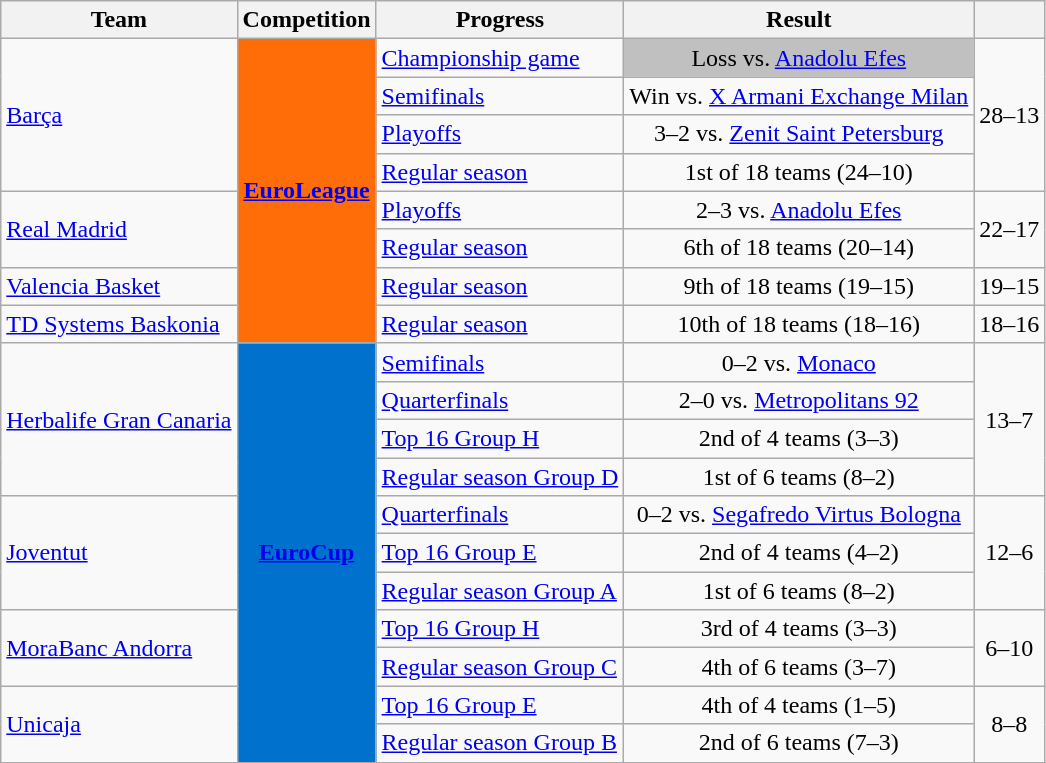<table class="wikitable sortable">
<tr>
<th>Team</th>
<th>Competition</th>
<th>Progress</th>
<th>Result</th>
<th></th>
</tr>
<tr>
<td rowspan="4"><a href='#'>Barça</a></td>
<td rowspan="8" style="background:#ff6d09;color:#ffffff;text-align:center"><strong><a href='#'><span>EuroLeague</span></a></strong></td>
<td><a href='#'>Championship game</a></td>
<td style="background:#C0C0C0;text-align:center">Loss vs.  <a href='#'>Anadolu Efes</a></td>
<td rowspan="4" style="text-align:center">28–13</td>
</tr>
<tr>
<td><a href='#'>Semifinals</a></td>
<td style="text-align:center">Win vs.  <a href='#'>X Armani Exchange Milan</a></td>
</tr>
<tr>
<td><a href='#'>Playoffs</a></td>
<td style="text-align:center">3–2 vs.  <a href='#'>Zenit Saint Petersburg</a></td>
</tr>
<tr>
<td><a href='#'>Regular season</a></td>
<td style="text-align:center">1st of 18 teams (24–10)</td>
</tr>
<tr>
<td rowspan="2"><a href='#'>Real Madrid</a></td>
<td><a href='#'>Playoffs</a></td>
<td style="text-align:center">2–3 vs.  <a href='#'>Anadolu Efes</a></td>
<td rowspan="2" style="text-align:center">22–17</td>
</tr>
<tr>
<td><a href='#'>Regular season</a></td>
<td style="text-align:center">6th of 18 teams (20–14)</td>
</tr>
<tr>
<td><a href='#'>Valencia Basket</a></td>
<td><a href='#'>Regular season</a></td>
<td style="text-align:center">9th of 18 teams (19–15)</td>
<td style="text-align:center">19–15</td>
</tr>
<tr>
<td><a href='#'>TD Systems Baskonia</a></td>
<td><a href='#'>Regular season</a></td>
<td style="text-align:center">10th of 18  teams (18–16)</td>
<td style="text-align:center">18–16</td>
</tr>
<tr>
<td rowspan="4"><a href='#'>Herbalife Gran Canaria</a></td>
<td rowspan="11" style="background-color:#0072CE;color:white;text-align:center"><strong><a href='#'><span>EuroCup</span></a></strong></td>
<td><a href='#'>Semifinals</a></td>
<td style="text-align:center">0–2 vs.  <a href='#'>Monaco</a></td>
<td rowspan="4" style="text-align:center">13–7</td>
</tr>
<tr>
<td><a href='#'>Quarterfinals</a></td>
<td style="text-align:center">2–0 vs.  <a href='#'>Metropolitans 92</a></td>
</tr>
<tr>
<td><a href='#'>Top 16 Group H</a></td>
<td style="text-align:center">2nd of 4 teams (3–3)</td>
</tr>
<tr>
<td><a href='#'>Regular season Group D</a></td>
<td style="text-align:center">1st of 6 teams (8–2)</td>
</tr>
<tr>
<td rowspan="3"><a href='#'>Joventut</a></td>
<td><a href='#'>Quarterfinals</a></td>
<td style="text-align:center">0–2 vs.  <a href='#'>Segafredo Virtus Bologna</a></td>
<td rowspan="3" style="text-align:center">12–6</td>
</tr>
<tr>
<td><a href='#'>Top 16 Group E</a></td>
<td style="text-align:center">2nd of 4 teams (4–2)</td>
</tr>
<tr>
<td><a href='#'>Regular season Group A</a></td>
<td style="text-align:center">1st of 6 teams (8–2)</td>
</tr>
<tr>
<td rowspan="2"><a href='#'>MoraBanc Andorra</a></td>
<td><a href='#'>Top 16 Group H</a></td>
<td style="text-align:center">3rd of 4 teams (3–3)</td>
<td rowspan="2" style="text-align:center">6–10</td>
</tr>
<tr>
<td><a href='#'>Regular season Group C</a></td>
<td style="text-align:center">4th of 6 teams (3–7)</td>
</tr>
<tr>
<td rowspan="2"><a href='#'>Unicaja</a></td>
<td><a href='#'>Top 16 Group E</a></td>
<td style="text-align:center">4th of 4 teams (1–5)</td>
<td rowspan="2" style="text-align:center">8–8</td>
</tr>
<tr>
<td><a href='#'>Regular season Group B</a></td>
<td style="text-align:center">2nd of 6 teams (7–3)</td>
</tr>
<tr>
</tr>
</table>
